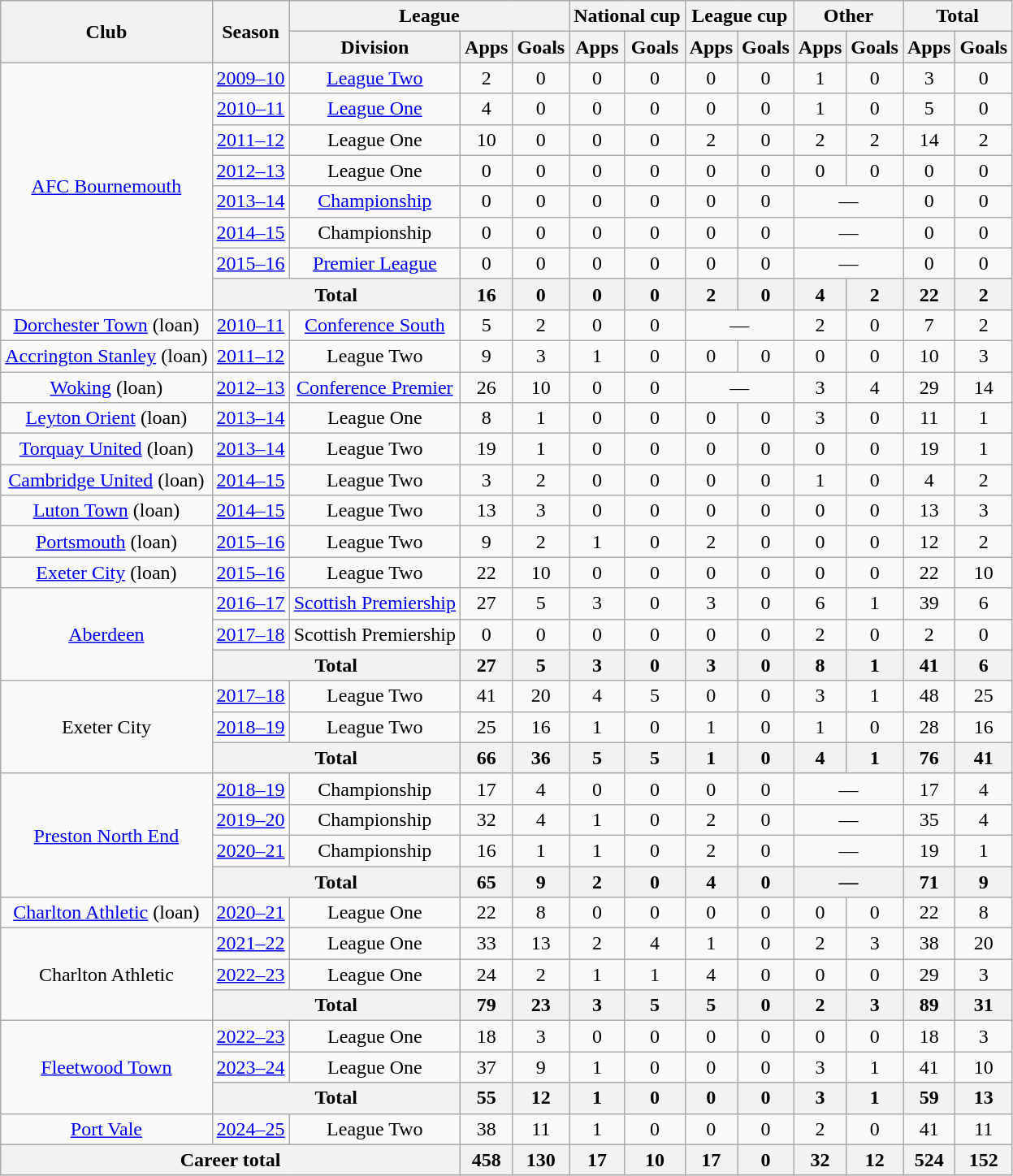<table class="wikitable" style="text-align:center">
<tr>
<th rowspan="2">Club</th>
<th rowspan="2">Season</th>
<th colspan="3">League</th>
<th colspan="2">National cup</th>
<th colspan="2">League cup</th>
<th colspan="2">Other</th>
<th colspan="2">Total</th>
</tr>
<tr>
<th>Division</th>
<th>Apps</th>
<th>Goals</th>
<th>Apps</th>
<th>Goals</th>
<th>Apps</th>
<th>Goals</th>
<th>Apps</th>
<th>Goals</th>
<th>Apps</th>
<th>Goals</th>
</tr>
<tr>
<td rowspan="8"><a href='#'>AFC Bournemouth</a></td>
<td><a href='#'>2009–10</a></td>
<td><a href='#'>League Two</a></td>
<td>2</td>
<td>0</td>
<td>0</td>
<td>0</td>
<td>0</td>
<td>0</td>
<td>1</td>
<td>0</td>
<td>3</td>
<td>0</td>
</tr>
<tr>
<td><a href='#'>2010–11</a></td>
<td><a href='#'>League One</a></td>
<td>4</td>
<td>0</td>
<td>0</td>
<td>0</td>
<td>0</td>
<td>0</td>
<td>1</td>
<td>0</td>
<td>5</td>
<td>0</td>
</tr>
<tr>
<td><a href='#'>2011–12</a></td>
<td>League One</td>
<td>10</td>
<td>0</td>
<td>0</td>
<td>0</td>
<td>2</td>
<td>0</td>
<td>2</td>
<td>2</td>
<td>14</td>
<td>2</td>
</tr>
<tr>
<td><a href='#'>2012–13</a></td>
<td>League One</td>
<td>0</td>
<td>0</td>
<td>0</td>
<td>0</td>
<td>0</td>
<td>0</td>
<td>0</td>
<td>0</td>
<td>0</td>
<td>0</td>
</tr>
<tr>
<td><a href='#'>2013–14</a></td>
<td><a href='#'>Championship</a></td>
<td>0</td>
<td>0</td>
<td>0</td>
<td>0</td>
<td>0</td>
<td>0</td>
<td colspan="2">—</td>
<td>0</td>
<td>0</td>
</tr>
<tr>
<td><a href='#'>2014–15</a></td>
<td>Championship</td>
<td>0</td>
<td>0</td>
<td>0</td>
<td>0</td>
<td>0</td>
<td>0</td>
<td colspan="2">—</td>
<td>0</td>
<td>0</td>
</tr>
<tr>
<td><a href='#'>2015–16</a></td>
<td><a href='#'>Premier League</a></td>
<td>0</td>
<td>0</td>
<td>0</td>
<td>0</td>
<td>0</td>
<td>0</td>
<td colspan="2">—</td>
<td>0</td>
<td>0</td>
</tr>
<tr>
<th colspan="2">Total</th>
<th>16</th>
<th>0</th>
<th>0</th>
<th>0</th>
<th>2</th>
<th>0</th>
<th>4</th>
<th>2</th>
<th>22</th>
<th>2</th>
</tr>
<tr>
<td><a href='#'>Dorchester Town</a> (loan)</td>
<td><a href='#'>2010–11</a></td>
<td><a href='#'>Conference South</a></td>
<td>5</td>
<td>2</td>
<td>0</td>
<td>0</td>
<td colspan="2">—</td>
<td>2</td>
<td>0</td>
<td>7</td>
<td>2</td>
</tr>
<tr>
<td><a href='#'>Accrington Stanley</a> (loan)</td>
<td><a href='#'>2011–12</a></td>
<td>League Two</td>
<td>9</td>
<td>3</td>
<td>1</td>
<td>0</td>
<td>0</td>
<td>0</td>
<td>0</td>
<td>0</td>
<td>10</td>
<td>3</td>
</tr>
<tr>
<td><a href='#'>Woking</a> (loan)</td>
<td><a href='#'>2012–13</a></td>
<td><a href='#'>Conference Premier</a></td>
<td>26</td>
<td>10</td>
<td>0</td>
<td>0</td>
<td colspan="2">—</td>
<td>3</td>
<td>4</td>
<td>29</td>
<td>14</td>
</tr>
<tr>
<td><a href='#'>Leyton Orient</a> (loan)</td>
<td><a href='#'>2013–14</a></td>
<td>League One</td>
<td>8</td>
<td>1</td>
<td>0</td>
<td>0</td>
<td>0</td>
<td>0</td>
<td>3</td>
<td>0</td>
<td>11</td>
<td>1</td>
</tr>
<tr>
<td><a href='#'>Torquay United</a> (loan)</td>
<td><a href='#'>2013–14</a></td>
<td>League Two</td>
<td>19</td>
<td>1</td>
<td>0</td>
<td>0</td>
<td>0</td>
<td>0</td>
<td>0</td>
<td>0</td>
<td>19</td>
<td>1</td>
</tr>
<tr>
<td><a href='#'>Cambridge United</a> (loan)</td>
<td><a href='#'>2014–15</a></td>
<td>League Two</td>
<td>3</td>
<td>2</td>
<td>0</td>
<td>0</td>
<td>0</td>
<td>0</td>
<td>1</td>
<td>0</td>
<td>4</td>
<td>2</td>
</tr>
<tr>
<td><a href='#'>Luton Town</a> (loan)</td>
<td><a href='#'>2014–15</a></td>
<td>League Two</td>
<td>13</td>
<td>3</td>
<td>0</td>
<td>0</td>
<td>0</td>
<td>0</td>
<td>0</td>
<td>0</td>
<td>13</td>
<td>3</td>
</tr>
<tr>
<td><a href='#'>Portsmouth</a> (loan)</td>
<td><a href='#'>2015–16</a></td>
<td>League Two</td>
<td>9</td>
<td>2</td>
<td>1</td>
<td>0</td>
<td>2</td>
<td>0</td>
<td>0</td>
<td>0</td>
<td>12</td>
<td>2</td>
</tr>
<tr>
<td><a href='#'>Exeter City</a> (loan)</td>
<td><a href='#'>2015–16</a></td>
<td>League Two</td>
<td>22</td>
<td>10</td>
<td>0</td>
<td>0</td>
<td>0</td>
<td>0</td>
<td>0</td>
<td>0</td>
<td>22</td>
<td>10</td>
</tr>
<tr>
<td rowspan="3"><a href='#'>Aberdeen</a></td>
<td><a href='#'>2016–17</a></td>
<td><a href='#'>Scottish Premiership</a></td>
<td>27</td>
<td>5</td>
<td>3</td>
<td>0</td>
<td>3</td>
<td>0</td>
<td>6</td>
<td>1</td>
<td>39</td>
<td>6</td>
</tr>
<tr>
<td><a href='#'>2017–18</a></td>
<td>Scottish Premiership</td>
<td>0</td>
<td>0</td>
<td>0</td>
<td>0</td>
<td>0</td>
<td>0</td>
<td>2</td>
<td>0</td>
<td>2</td>
<td>0</td>
</tr>
<tr>
<th colspan="2">Total</th>
<th>27</th>
<th>5</th>
<th>3</th>
<th>0</th>
<th>3</th>
<th>0</th>
<th>8</th>
<th>1</th>
<th>41</th>
<th>6</th>
</tr>
<tr>
<td rowspan="3">Exeter City</td>
<td><a href='#'>2017–18</a></td>
<td>League Two</td>
<td>41</td>
<td>20</td>
<td>4</td>
<td>5</td>
<td>0</td>
<td>0</td>
<td>3</td>
<td>1</td>
<td>48</td>
<td>25</td>
</tr>
<tr>
<td><a href='#'>2018–19</a></td>
<td>League Two</td>
<td>25</td>
<td>16</td>
<td>1</td>
<td>0</td>
<td>1</td>
<td>0</td>
<td>1</td>
<td>0</td>
<td>28</td>
<td>16</td>
</tr>
<tr>
<th colspan="2">Total</th>
<th>66</th>
<th>36</th>
<th>5</th>
<th>5</th>
<th>1</th>
<th>0</th>
<th>4</th>
<th>1</th>
<th>76</th>
<th>41</th>
</tr>
<tr>
<td rowspan="4"><a href='#'>Preston North End</a></td>
<td><a href='#'>2018–19</a></td>
<td>Championship</td>
<td>17</td>
<td>4</td>
<td>0</td>
<td>0</td>
<td>0</td>
<td>0</td>
<td colspan="2">—</td>
<td>17</td>
<td>4</td>
</tr>
<tr>
<td><a href='#'>2019–20</a></td>
<td>Championship</td>
<td>32</td>
<td>4</td>
<td>1</td>
<td>0</td>
<td>2</td>
<td>0</td>
<td colspan="2">—</td>
<td>35</td>
<td>4</td>
</tr>
<tr>
<td><a href='#'>2020–21</a></td>
<td>Championship</td>
<td>16</td>
<td>1</td>
<td>1</td>
<td>0</td>
<td>2</td>
<td>0</td>
<td colspan="2">—</td>
<td>19</td>
<td>1</td>
</tr>
<tr>
<th colspan=2>Total</th>
<th>65</th>
<th>9</th>
<th>2</th>
<th>0</th>
<th>4</th>
<th>0</th>
<th colspan="2">—</th>
<th>71</th>
<th>9</th>
</tr>
<tr>
<td><a href='#'>Charlton Athletic</a> (loan)</td>
<td><a href='#'>2020–21</a></td>
<td>League One</td>
<td>22</td>
<td>8</td>
<td>0</td>
<td>0</td>
<td>0</td>
<td>0</td>
<td>0</td>
<td>0</td>
<td>22</td>
<td>8</td>
</tr>
<tr>
<td rowspan=3>Charlton Athletic</td>
<td><a href='#'>2021–22</a></td>
<td>League One</td>
<td>33</td>
<td>13</td>
<td>2</td>
<td>4</td>
<td>1</td>
<td>0</td>
<td>2</td>
<td>3</td>
<td>38</td>
<td>20</td>
</tr>
<tr>
<td><a href='#'>2022–23</a></td>
<td>League One</td>
<td>24</td>
<td>2</td>
<td>1</td>
<td>1</td>
<td>4</td>
<td>0</td>
<td>0</td>
<td>0</td>
<td>29</td>
<td>3</td>
</tr>
<tr>
<th colspan=2>Total</th>
<th>79</th>
<th>23</th>
<th>3</th>
<th>5</th>
<th>5</th>
<th>0</th>
<th>2</th>
<th>3</th>
<th>89</th>
<th>31</th>
</tr>
<tr>
<td rowspan=3><a href='#'>Fleetwood Town</a></td>
<td><a href='#'>2022–23</a></td>
<td>League One</td>
<td>18</td>
<td>3</td>
<td>0</td>
<td>0</td>
<td>0</td>
<td>0</td>
<td>0</td>
<td>0</td>
<td>18</td>
<td>3</td>
</tr>
<tr>
<td><a href='#'>2023–24</a></td>
<td>League One</td>
<td>37</td>
<td>9</td>
<td>1</td>
<td>0</td>
<td>0</td>
<td>0</td>
<td>3</td>
<td>1</td>
<td>41</td>
<td>10</td>
</tr>
<tr>
<th colspan=2>Total</th>
<th>55</th>
<th>12</th>
<th>1</th>
<th>0</th>
<th>0</th>
<th>0</th>
<th>3</th>
<th>1</th>
<th>59</th>
<th>13</th>
</tr>
<tr>
<td><a href='#'>Port Vale</a></td>
<td><a href='#'>2024–25</a></td>
<td>League Two</td>
<td>38</td>
<td>11</td>
<td>1</td>
<td>0</td>
<td>0</td>
<td>0</td>
<td>2</td>
<td>0</td>
<td>41</td>
<td>11</td>
</tr>
<tr>
<th colspan="3">Career total</th>
<th>458</th>
<th>130</th>
<th>17</th>
<th>10</th>
<th>17</th>
<th>0</th>
<th>32</th>
<th>12</th>
<th>524</th>
<th>152</th>
</tr>
</table>
